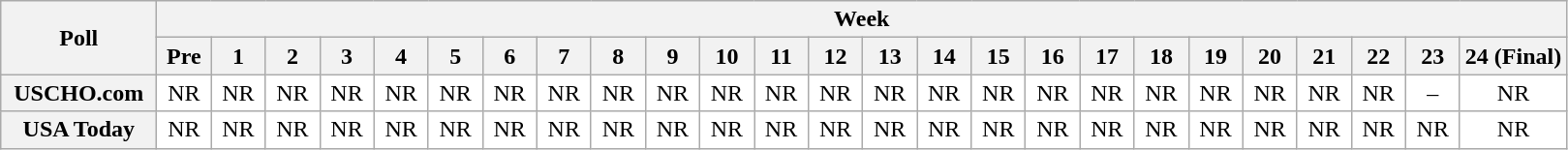<table class="wikitable" style="white-space:nowrap;">
<tr>
<th scope="col" width="100" rowspan="2">Poll</th>
<th colspan="27">Week</th>
</tr>
<tr>
<th scope="col" width="30">Pre</th>
<th scope="col" width="30">1</th>
<th scope="col" width="30">2</th>
<th scope="col" width="30">3</th>
<th scope="col" width="30">4</th>
<th scope="col" width="30">5</th>
<th scope="col" width="30">6</th>
<th scope="col" width="30">7</th>
<th scope="col" width="30">8</th>
<th scope="col" width="30">9</th>
<th scope="col" width="30">10</th>
<th scope="col" width="30">11</th>
<th scope="col" width="30">12</th>
<th scope="col" width="30">13</th>
<th scope="col" width="30">14</th>
<th scope="col" width="30">15</th>
<th scope="col" width="30">16</th>
<th scope="col" width="30">17</th>
<th scope="col" width="30">18</th>
<th scope="col" width="30">19</th>
<th scope="col" width="30">20</th>
<th scope="col" width="30">21</th>
<th scope="col" width="30">22</th>
<th scope="col" width="30">23</th>
<th scope="col" width="30">24 (Final)</th>
</tr>
<tr style="text-align:center;">
<th>USCHO.com</th>
<td bgcolor=FFFFFF>NR</td>
<td bgcolor=FFFFFF>NR</td>
<td bgcolor=FFFFFF>NR</td>
<td bgcolor=FFFFFF>NR</td>
<td bgcolor=FFFFFF>NR</td>
<td bgcolor=FFFFFF>NR</td>
<td bgcolor=FFFFFF>NR</td>
<td bgcolor=FFFFFF>NR</td>
<td bgcolor=FFFFFF>NR</td>
<td bgcolor=FFFFFF>NR</td>
<td bgcolor=FFFFFF>NR</td>
<td bgcolor=FFFFFF>NR</td>
<td bgcolor=FFFFFF>NR</td>
<td bgcolor=FFFFFF>NR</td>
<td bgcolor=FFFFFF>NR</td>
<td bgcolor=FFFFFF>NR</td>
<td bgcolor=FFFFFF>NR</td>
<td bgcolor=FFFFFF>NR</td>
<td bgcolor=FFFFFF>NR</td>
<td bgcolor=FFFFFF>NR</td>
<td bgcolor=FFFFFF>NR</td>
<td bgcolor=FFFFFF>NR</td>
<td bgcolor=FFFFFF>NR</td>
<td bgcolor=FFFFFF>–</td>
<td bgcolor=FFFFFF>NR</td>
</tr>
<tr style="text-align:center;">
<th>USA Today</th>
<td bgcolor=FFFFFF>NR</td>
<td bgcolor=FFFFFF>NR</td>
<td bgcolor=FFFFFF>NR</td>
<td bgcolor=FFFFFF>NR</td>
<td bgcolor=FFFFFF>NR</td>
<td bgcolor=FFFFFF>NR</td>
<td bgcolor=FFFFFF>NR</td>
<td bgcolor=FFFFFF>NR</td>
<td bgcolor=FFFFFF>NR</td>
<td bgcolor=FFFFFF>NR</td>
<td bgcolor=FFFFFF>NR</td>
<td bgcolor=FFFFFF>NR</td>
<td bgcolor=FFFFFF>NR</td>
<td bgcolor=FFFFFF>NR</td>
<td bgcolor=FFFFFF>NR</td>
<td bgcolor=FFFFFF>NR</td>
<td bgcolor=FFFFFF>NR</td>
<td bgcolor=FFFFFF>NR</td>
<td bgcolor=FFFFFF>NR</td>
<td bgcolor=FFFFFF>NR</td>
<td bgcolor=FFFFFF>NR</td>
<td bgcolor=FFFFFF>NR</td>
<td bgcolor=FFFFFF>NR</td>
<td bgcolor=FFFFFF>NR</td>
<td bgcolor=FFFFFF>NR</td>
</tr>
</table>
